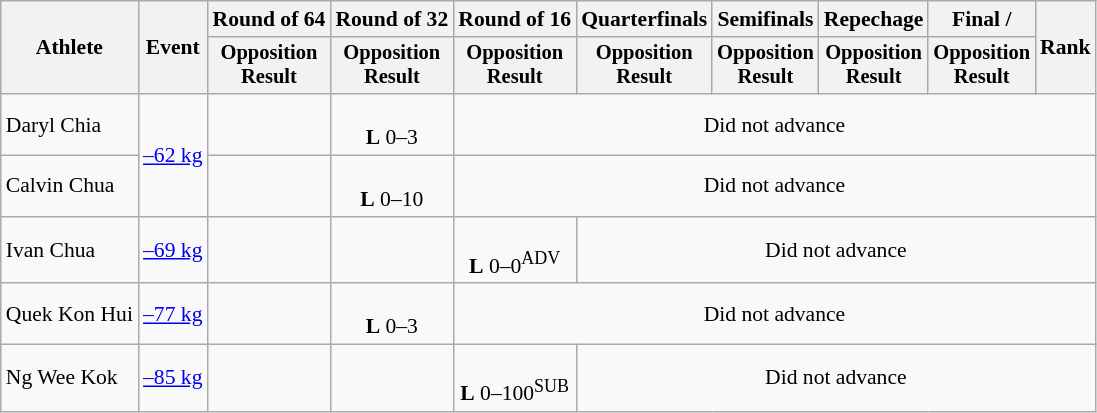<table class=wikitable style=font-size:90%;text-align:center>
<tr>
<th rowspan="2">Athlete</th>
<th rowspan="2">Event</th>
<th>Round of 64</th>
<th>Round of 32</th>
<th>Round of 16</th>
<th>Quarterfinals</th>
<th>Semifinals</th>
<th>Repechage</th>
<th>Final / </th>
<th rowspan=2>Rank</th>
</tr>
<tr style="font-size:95%">
<th>Opposition<br>Result</th>
<th>Opposition<br>Result</th>
<th>Opposition<br>Result</th>
<th>Opposition<br>Result</th>
<th>Opposition<br>Result</th>
<th>Opposition<br>Result</th>
<th>Opposition<br>Result</th>
</tr>
<tr>
<td align=left>Daryl Chia</td>
<td align=left rowspan=2><a href='#'>–62 kg</a></td>
<td></td>
<td><br><strong>L</strong> 0–3</td>
<td colspan=6>Did not advance</td>
</tr>
<tr>
<td align=left>Calvin Chua</td>
<td></td>
<td><br><strong>L</strong> 0–10</td>
<td colspan=6>Did not advance</td>
</tr>
<tr>
<td align=left>Ivan Chua</td>
<td align=left><a href='#'>–69 kg</a></td>
<td></td>
<td></td>
<td><br><strong>L</strong> 0–0<sup>ADV</sup></td>
<td colspan=5>Did not advance</td>
</tr>
<tr>
<td align=left>Quek Kon Hui</td>
<td align=left><a href='#'>–77 kg</a></td>
<td></td>
<td><br><strong>L</strong> 0–3</td>
<td colspan=6>Did not advance</td>
</tr>
<tr>
<td align=left>Ng Wee Kok</td>
<td align=left><a href='#'>–85 kg</a></td>
<td></td>
<td></td>
<td><br><strong>L</strong> 0–100<sup>SUB</sup></td>
<td colspan=5>Did not advance</td>
</tr>
</table>
